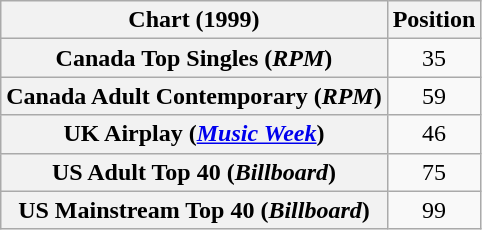<table class="wikitable sortable plainrowheaders" style="text-align:center">
<tr>
<th>Chart (1999)</th>
<th>Position</th>
</tr>
<tr>
<th scope="row">Canada Top Singles (<em>RPM</em>)</th>
<td>35</td>
</tr>
<tr>
<th scope="row">Canada Adult Contemporary (<em>RPM</em>)</th>
<td>59</td>
</tr>
<tr>
<th scope="row">UK Airplay (<em><a href='#'>Music Week</a></em>)</th>
<td>46</td>
</tr>
<tr>
<th scope="row">US Adult Top 40 (<em>Billboard</em>)</th>
<td>75</td>
</tr>
<tr>
<th scope="row">US Mainstream Top 40 (<em>Billboard</em>)</th>
<td>99</td>
</tr>
</table>
